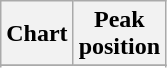<table class="wikitable plainrowheaders" style="text-align:center">
<tr>
<th scope="col">Chart</th>
<th scope="col">Peak<br>position</th>
</tr>
<tr>
</tr>
<tr>
</tr>
</table>
